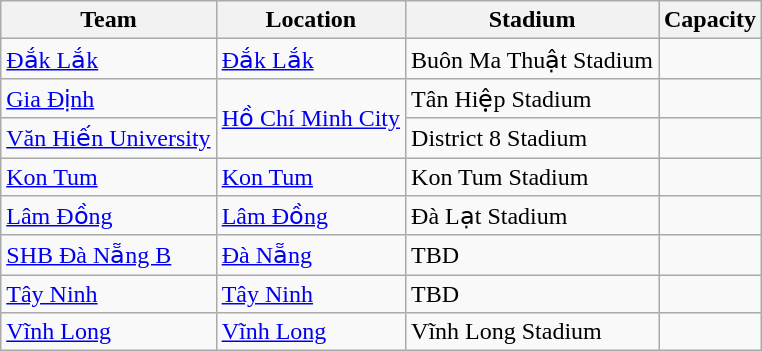<table class="wikitable sortable">
<tr>
<th>Team</th>
<th>Location</th>
<th>Stadium</th>
<th>Capacity</th>
</tr>
<tr>
<td><a href='#'>Đắk Lắk</a></td>
<td><a href='#'>Đắk Lắk</a></td>
<td>Buôn Ma Thuật Stadium</td>
<td></td>
</tr>
<tr>
<td><a href='#'>Gia Định</a></td>
<td rowspan="2"><a href='#'>Hồ Chí Minh City</a></td>
<td>Tân Hiệp Stadium</td>
<td></td>
</tr>
<tr>
<td><a href='#'>Văn Hiến University</a></td>
<td>District 8 Stadium</td>
<td></td>
</tr>
<tr>
<td><a href='#'>Kon Tum</a></td>
<td><a href='#'>Kon Tum</a></td>
<td>Kon Tum Stadium</td>
<td></td>
</tr>
<tr>
<td><a href='#'>Lâm Đồng</a></td>
<td><a href='#'>Lâm Đồng</a></td>
<td>Đà Lạt Stadium</td>
<td></td>
</tr>
<tr>
<td><a href='#'>SHB Đà Nẵng B</a></td>
<td><a href='#'>Đà Nẵng</a></td>
<td>TBD</td>
<td></td>
</tr>
<tr>
<td><a href='#'>Tây Ninh</a></td>
<td><a href='#'>Tây Ninh</a></td>
<td>TBD</td>
<td></td>
</tr>
<tr>
<td><a href='#'>Vĩnh Long</a></td>
<td><a href='#'>Vĩnh Long</a></td>
<td>Vĩnh Long Stadium</td>
<td></td>
</tr>
</table>
